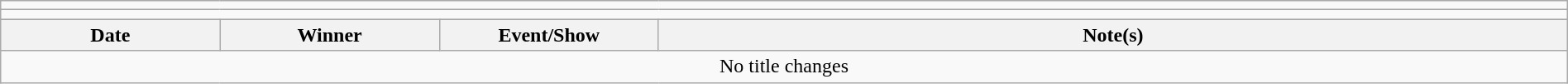<table class="wikitable" style="text-align:center; width:100%;">
<tr>
<td colspan="5"></td>
</tr>
<tr>
<td colspan="5"><strong></strong></td>
</tr>
<tr>
<th width="14%">Date</th>
<th width="14%">Winner</th>
<th width="14%">Event/Show</th>
<th width="58%">Note(s)</th>
</tr>
<tr>
<td colspan="4">No title changes</td>
</tr>
</table>
